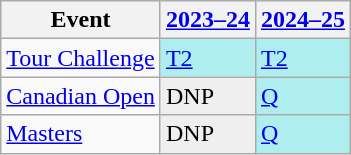<table class="wikitable" border="1">
<tr>
<th>Event</th>
<th><a href='#'>2023–24</a></th>
<th><a href='#'>2024–25</a></th>
</tr>
<tr>
<td><a href='#'>Tour Challenge</a></td>
<td style="background:#afeeee;"><a href='#'>T2</a></td>
<td style="background:#afeeee;"><a href='#'>T2</a></td>
</tr>
<tr>
<td><a href='#'>Canadian Open</a></td>
<td style="background:#EFEFEF;">DNP</td>
<td style="background:#afeeee;"><a href='#'>Q</a></td>
</tr>
<tr>
<td><a href='#'>Masters</a></td>
<td style="background:#EFEFEF;">DNP</td>
<td style="background:#afeeee;"><a href='#'>Q</a></td>
</tr>
</table>
